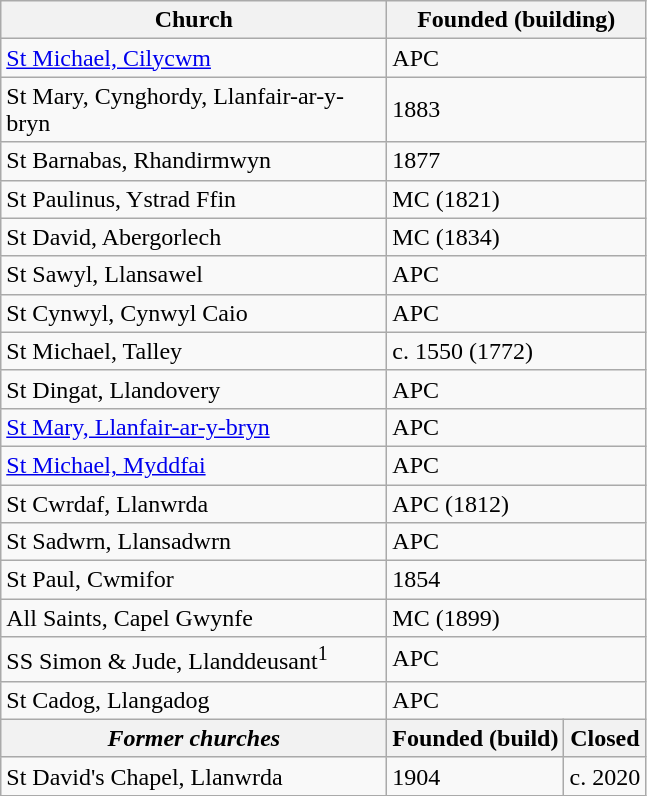<table class="wikitable">
<tr>
<th width="250">Church</th>
<th colspan="2" width="125">Founded (building)</th>
</tr>
<tr>
<td><a href='#'>St Michael, Cilycwm</a></td>
<td colspan="2">APC</td>
</tr>
<tr>
<td>St Mary, Cynghordy, Llanfair-ar-y-bryn</td>
<td colspan="2">1883</td>
</tr>
<tr>
<td>St Barnabas, Rhandirmwyn</td>
<td colspan="2">1877</td>
</tr>
<tr>
<td>St Paulinus, Ystrad Ffin</td>
<td colspan="2">MC (1821)</td>
</tr>
<tr>
<td>St David, Abergorlech</td>
<td colspan="2">MC (1834)</td>
</tr>
<tr>
<td>St Sawyl, Llansawel</td>
<td colspan="2">APC</td>
</tr>
<tr>
<td>St Cynwyl, Cynwyl Caio</td>
<td colspan="2">APC</td>
</tr>
<tr>
<td>St Michael, Talley</td>
<td colspan="2">c. 1550 (1772)</td>
</tr>
<tr>
<td>St Dingat, Llandovery</td>
<td colspan="2">APC</td>
</tr>
<tr>
<td><a href='#'>St Mary, Llanfair-ar-y-bryn</a></td>
<td colspan="2">APC</td>
</tr>
<tr>
<td><a href='#'>St Michael, Myddfai</a></td>
<td colspan="2">APC</td>
</tr>
<tr>
<td>St Cwrdaf, Llanwrda</td>
<td colspan="2">APC (1812)</td>
</tr>
<tr>
<td>St Sadwrn, Llansadwrn</td>
<td colspan="2">APC</td>
</tr>
<tr>
<td>St Paul, Cwmifor</td>
<td colspan="2">1854</td>
</tr>
<tr>
<td>All Saints, Capel Gwynfe</td>
<td colspan="2">MC (1899)</td>
</tr>
<tr>
<td>SS Simon & Jude, Llanddeusant<sup>1</sup></td>
<td colspan="2">APC</td>
</tr>
<tr>
<td>St Cadog, Llangadog</td>
<td colspan="2">APC</td>
</tr>
<tr>
<th><em>Former churches</em></th>
<th>Founded (build)</th>
<th>Closed</th>
</tr>
<tr>
<td>St David's Chapel, Llanwrda</td>
<td>1904</td>
<td>c. 2020</td>
</tr>
</table>
